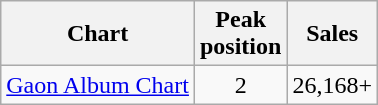<table class="wikitable sortable plainrowheaders">
<tr>
<th scope="col">Chart</th>
<th scope="col">Peak<br>position</th>
<th scope="col">Sales</th>
</tr>
<tr>
<td style="text-align:center"><a href='#'>Gaon Album Chart</a></td>
<td style="text-align:center">2</td>
<td style="text-align:center">26,168+</td>
</tr>
</table>
